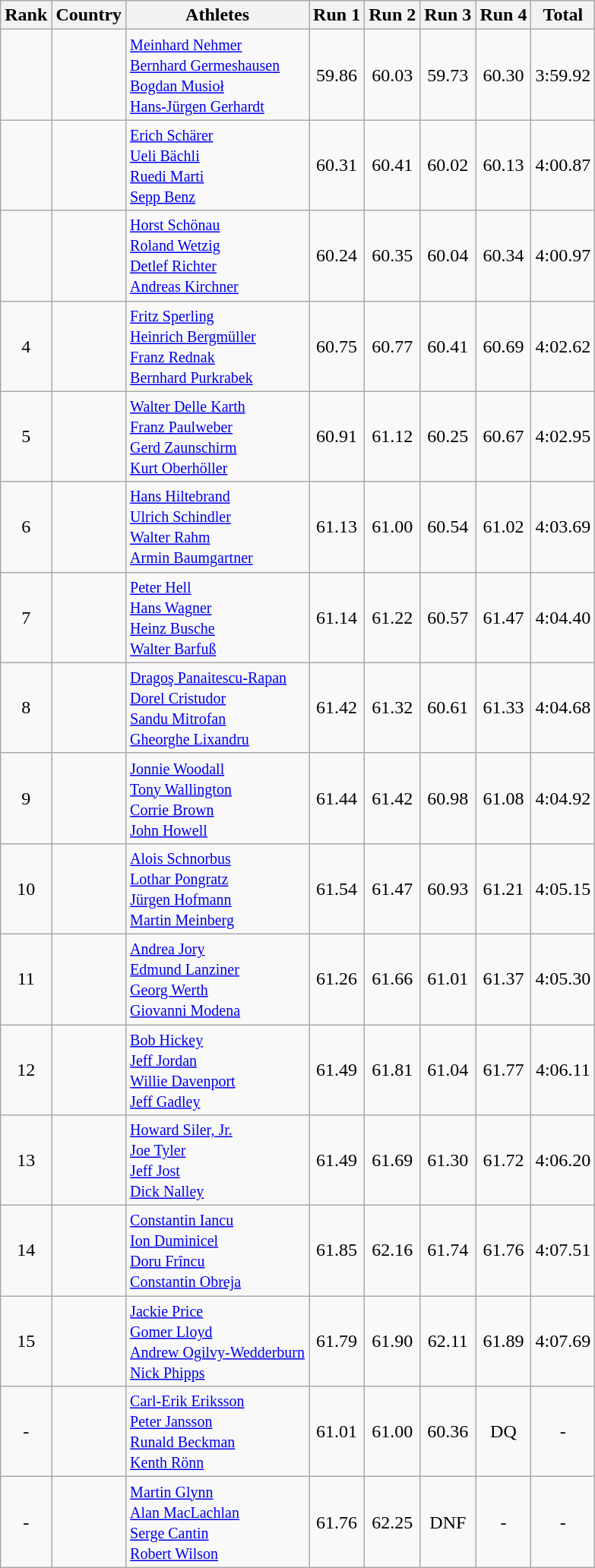<table class="wikitable sortable" style="text-align:center">
<tr>
<th>Rank</th>
<th>Country</th>
<th>Athletes</th>
<th>Run 1</th>
<th>Run 2</th>
<th>Run 3</th>
<th>Run 4</th>
<th>Total</th>
</tr>
<tr>
<td></td>
<td align=left></td>
<td align=left><small> <a href='#'>Meinhard Nehmer</a> <br> <a href='#'>Bernhard Germeshausen</a> <br> <a href='#'>Bogdan Musioł</a> <br> <a href='#'>Hans-Jürgen Gerhardt</a></small></td>
<td>59.86</td>
<td>60.03</td>
<td>59.73</td>
<td>60.30</td>
<td>3:59.92</td>
</tr>
<tr>
<td></td>
<td align=left></td>
<td align=left><small> <a href='#'>Erich Schärer</a> <br> <a href='#'>Ueli Bächli</a> <br> <a href='#'>Ruedi Marti</a> <br> <a href='#'>Sepp Benz</a></small></td>
<td>60.31</td>
<td>60.41</td>
<td>60.02</td>
<td>60.13</td>
<td>4:00.87</td>
</tr>
<tr>
<td></td>
<td align=left></td>
<td align=left><small> <a href='#'>Horst Schönau</a> <br> <a href='#'>Roland Wetzig</a> <br> <a href='#'>Detlef Richter</a> <br> <a href='#'>Andreas Kirchner</a></small></td>
<td>60.24</td>
<td>60.35</td>
<td>60.04</td>
<td>60.34</td>
<td>4:00.97</td>
</tr>
<tr>
<td>4</td>
<td align=left></td>
<td align=left><small> <a href='#'>Fritz Sperling</a> <br> <a href='#'>Heinrich Bergmüller</a> <br> <a href='#'>Franz Rednak</a> <br> <a href='#'>Bernhard Purkrabek</a></small></td>
<td>60.75</td>
<td>60.77</td>
<td>60.41</td>
<td>60.69</td>
<td>4:02.62</td>
</tr>
<tr>
<td>5</td>
<td align=left></td>
<td align=left><small> <a href='#'>Walter Delle Karth</a> <br> <a href='#'>Franz Paulweber</a> <br> <a href='#'>Gerd Zaunschirm</a> <br> <a href='#'>Kurt Oberhöller</a></small></td>
<td>60.91</td>
<td>61.12</td>
<td>60.25</td>
<td>60.67</td>
<td>4:02.95</td>
</tr>
<tr>
<td>6</td>
<td align=left></td>
<td align=left><small> <a href='#'>Hans Hiltebrand</a> <br> <a href='#'>Ulrich Schindler</a> <br> <a href='#'>Walter Rahm</a> <br> <a href='#'>Armin Baumgartner</a></small></td>
<td>61.13</td>
<td>61.00</td>
<td>60.54</td>
<td>61.02</td>
<td>4:03.69</td>
</tr>
<tr>
<td>7</td>
<td align=left></td>
<td align=left><small> <a href='#'>Peter Hell</a> <br> <a href='#'>Hans Wagner</a> <br> <a href='#'>Heinz Busche</a> <br> <a href='#'>Walter Barfuß</a></small></td>
<td>61.14</td>
<td>61.22</td>
<td>60.57</td>
<td>61.47</td>
<td>4:04.40</td>
</tr>
<tr>
<td>8</td>
<td align=left></td>
<td align=left><small> <a href='#'>Dragoş Panaitescu-Rapan</a> <br> <a href='#'>Dorel Cristudor</a> <br> <a href='#'>Sandu Mitrofan</a> <br> <a href='#'>Gheorghe Lixandru</a></small></td>
<td>61.42</td>
<td>61.32</td>
<td>60.61</td>
<td>61.33</td>
<td>4:04.68</td>
</tr>
<tr>
<td>9</td>
<td align=left></td>
<td align=left><small> <a href='#'>Jonnie Woodall</a> <br> <a href='#'>Tony Wallington</a> <br> <a href='#'>Corrie Brown</a> <br> <a href='#'>John Howell</a></small></td>
<td>61.44</td>
<td>61.42</td>
<td>60.98</td>
<td>61.08</td>
<td>4:04.92</td>
</tr>
<tr>
<td>10</td>
<td align=left></td>
<td align=left><small> <a href='#'>Alois Schnorbus</a> <br> <a href='#'>Lothar Pongratz</a> <br> <a href='#'>Jürgen Hofmann</a> <br> <a href='#'>Martin Meinberg</a></small></td>
<td>61.54</td>
<td>61.47</td>
<td>60.93</td>
<td>61.21</td>
<td>4:05.15</td>
</tr>
<tr>
<td>11</td>
<td align=left></td>
<td align=left><small> <a href='#'>Andrea Jory</a> <br> <a href='#'>Edmund Lanziner</a> <br> <a href='#'>Georg Werth</a> <br> <a href='#'>Giovanni Modena</a></small></td>
<td>61.26</td>
<td>61.66</td>
<td>61.01</td>
<td>61.37</td>
<td>4:05.30</td>
</tr>
<tr>
<td>12</td>
<td align=left></td>
<td align=left><small> <a href='#'>Bob Hickey</a> <br> <a href='#'>Jeff Jordan</a> <br> <a href='#'>Willie Davenport</a> <br> <a href='#'>Jeff Gadley</a></small></td>
<td>61.49</td>
<td>61.81</td>
<td>61.04</td>
<td>61.77</td>
<td>4:06.11</td>
</tr>
<tr>
<td>13</td>
<td align=left></td>
<td align=left><small> <a href='#'>Howard Siler, Jr.</a> <br> <a href='#'>Joe Tyler</a> <br> <a href='#'>Jeff Jost</a> <br> <a href='#'>Dick Nalley</a></small></td>
<td>61.49</td>
<td>61.69</td>
<td>61.30</td>
<td>61.72</td>
<td>4:06.20</td>
</tr>
<tr>
<td>14</td>
<td align=left></td>
<td align=left><small> <a href='#'>Constantin Iancu</a> <br> <a href='#'>Ion Duminicel</a> <br> <a href='#'>Doru Frîncu</a> <br> <a href='#'>Constantin Obreja</a></small></td>
<td>61.85</td>
<td>62.16</td>
<td>61.74</td>
<td>61.76</td>
<td>4:07.51</td>
</tr>
<tr>
<td>15</td>
<td align=left></td>
<td align=left><small> <a href='#'>Jackie Price</a> <br> <a href='#'>Gomer Lloyd</a> <br> <a href='#'>Andrew Ogilvy-Wedderburn</a> <br> <a href='#'>Nick Phipps</a></small></td>
<td>61.79</td>
<td>61.90</td>
<td>62.11</td>
<td>61.89</td>
<td>4:07.69</td>
</tr>
<tr>
<td>-</td>
<td align=left></td>
<td align=left><small> <a href='#'>Carl-Erik Eriksson</a> <br> <a href='#'>Peter Jansson</a> <br> <a href='#'>Runald Beckman</a> <br> <a href='#'>Kenth Rönn</a></small></td>
<td>61.01</td>
<td>61.00</td>
<td>60.36</td>
<td>DQ</td>
<td>-</td>
</tr>
<tr>
<td>-</td>
<td align=left></td>
<td align=left><small> <a href='#'>Martin Glynn</a> <br> <a href='#'>Alan MacLachlan</a> <br> <a href='#'>Serge Cantin</a> <br> <a href='#'>Robert Wilson</a></small></td>
<td>61.76</td>
<td>62.25</td>
<td>DNF</td>
<td>-</td>
<td>-</td>
</tr>
</table>
